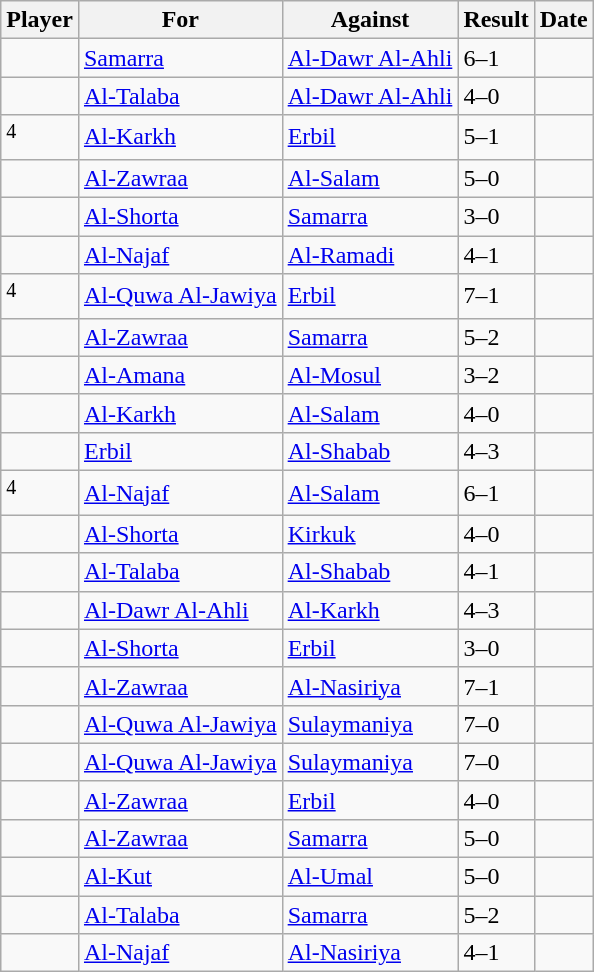<table class="wikitable sortable">
<tr>
<th>Player</th>
<th>For</th>
<th>Against</th>
<th align=center>Result</th>
<th>Date</th>
</tr>
<tr>
<td> </td>
<td><a href='#'>Samarra</a></td>
<td><a href='#'>Al-Dawr Al-Ahli</a></td>
<td>6–1</td>
<td></td>
</tr>
<tr>
<td> </td>
<td><a href='#'>Al-Talaba</a></td>
<td><a href='#'>Al-Dawr Al-Ahli</a></td>
<td>4–0</td>
<td></td>
</tr>
<tr>
<td> <sup>4</sup></td>
<td><a href='#'>Al-Karkh</a></td>
<td><a href='#'>Erbil</a></td>
<td>5–1</td>
<td></td>
</tr>
<tr>
<td> </td>
<td><a href='#'>Al-Zawraa</a></td>
<td><a href='#'>Al-Salam</a></td>
<td>5–0</td>
<td></td>
</tr>
<tr>
<td> </td>
<td><a href='#'>Al-Shorta</a></td>
<td><a href='#'>Samarra</a></td>
<td>3–0</td>
<td></td>
</tr>
<tr>
<td> </td>
<td><a href='#'>Al-Najaf</a></td>
<td><a href='#'>Al-Ramadi</a></td>
<td>4–1</td>
<td></td>
</tr>
<tr>
<td> <sup>4</sup></td>
<td><a href='#'>Al-Quwa Al-Jawiya</a></td>
<td><a href='#'>Erbil</a></td>
<td>7–1</td>
<td></td>
</tr>
<tr>
<td> </td>
<td><a href='#'>Al-Zawraa</a></td>
<td><a href='#'>Samarra</a></td>
<td>5–2</td>
<td></td>
</tr>
<tr>
<td> </td>
<td><a href='#'>Al-Amana</a></td>
<td><a href='#'>Al-Mosul</a></td>
<td>3–2</td>
<td></td>
</tr>
<tr>
<td> </td>
<td><a href='#'>Al-Karkh</a></td>
<td><a href='#'>Al-Salam</a></td>
<td>4–0</td>
<td></td>
</tr>
<tr>
<td> </td>
<td><a href='#'>Erbil</a></td>
<td><a href='#'>Al-Shabab</a></td>
<td>4–3</td>
<td></td>
</tr>
<tr>
<td> <sup>4</sup></td>
<td><a href='#'>Al-Najaf</a></td>
<td><a href='#'>Al-Salam</a></td>
<td>6–1</td>
<td></td>
</tr>
<tr>
<td> </td>
<td><a href='#'>Al-Shorta</a></td>
<td><a href='#'>Kirkuk</a></td>
<td>4–0</td>
<td></td>
</tr>
<tr>
<td> </td>
<td><a href='#'>Al-Talaba</a></td>
<td><a href='#'>Al-Shabab</a></td>
<td>4–1</td>
<td></td>
</tr>
<tr>
<td> </td>
<td><a href='#'>Al-Dawr Al-Ahli</a></td>
<td><a href='#'>Al-Karkh</a></td>
<td>4–3</td>
<td></td>
</tr>
<tr>
<td> </td>
<td><a href='#'>Al-Shorta</a></td>
<td><a href='#'>Erbil</a></td>
<td>3–0</td>
<td></td>
</tr>
<tr>
<td> </td>
<td><a href='#'>Al-Zawraa</a></td>
<td><a href='#'>Al-Nasiriya</a></td>
<td>7–1</td>
<td></td>
</tr>
<tr>
<td> </td>
<td><a href='#'>Al-Quwa Al-Jawiya</a></td>
<td><a href='#'>Sulaymaniya</a></td>
<td>7–0</td>
<td></td>
</tr>
<tr>
<td> </td>
<td><a href='#'>Al-Quwa Al-Jawiya</a></td>
<td><a href='#'>Sulaymaniya</a></td>
<td>7–0</td>
<td></td>
</tr>
<tr>
<td> </td>
<td><a href='#'>Al-Zawraa</a></td>
<td><a href='#'>Erbil</a></td>
<td>4–0</td>
<td></td>
</tr>
<tr>
<td> </td>
<td><a href='#'>Al-Zawraa</a></td>
<td><a href='#'>Samarra</a></td>
<td>5–0</td>
<td></td>
</tr>
<tr>
<td> </td>
<td><a href='#'>Al-Kut</a></td>
<td><a href='#'>Al-Umal</a></td>
<td>5–0</td>
<td></td>
</tr>
<tr>
<td> </td>
<td><a href='#'>Al-Talaba</a></td>
<td><a href='#'>Samarra</a></td>
<td>5–2</td>
<td></td>
</tr>
<tr>
<td> </td>
<td><a href='#'>Al-Najaf</a></td>
<td><a href='#'>Al-Nasiriya</a></td>
<td>4–1</td>
<td></td>
</tr>
</table>
